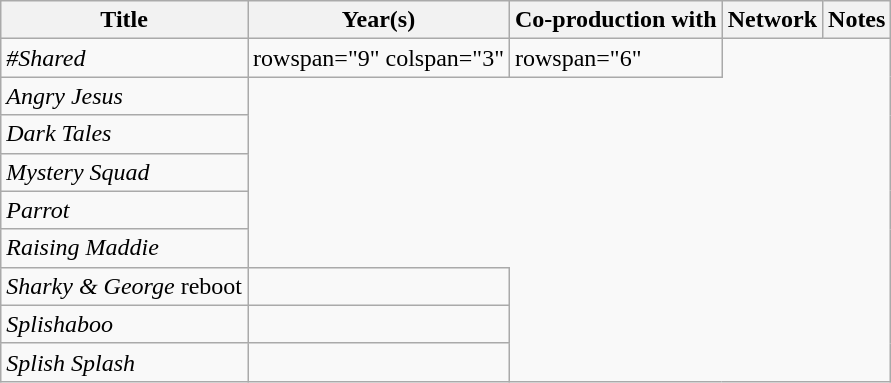<table class="wikitable sortable">
<tr>
<th>Title</th>
<th>Year(s)</th>
<th>Co-production with</th>
<th>Network</th>
<th>Notes</th>
</tr>
<tr>
<td><em>#Shared</em></td>
<td>rowspan="9" colspan="3" </td>
<td>rowspan="6" </td>
</tr>
<tr>
<td><em>Angry Jesus</em></td>
</tr>
<tr>
<td><em>Dark Tales</em></td>
</tr>
<tr>
<td><em>Mystery Squad</em></td>
</tr>
<tr>
<td><em>Parrot</em></td>
</tr>
<tr>
<td><em>Raising Maddie</em></td>
</tr>
<tr>
<td><em>Sharky & George</em> reboot</td>
<td></td>
</tr>
<tr>
<td><em>Splishaboo</em></td>
<td></td>
</tr>
<tr>
<td><em>Splish Splash</em></td>
<td></td>
</tr>
</table>
